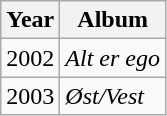<table class="wikitable">
<tr>
<th width="20" style="text-align:center;">Year</th>
<th>Album</th>
</tr>
<tr>
<td align="center">2002</td>
<td><em>Alt er ego</em></td>
</tr>
<tr>
<td align="center">2003</td>
<td><em>Øst/Vest</em></td>
</tr>
</table>
